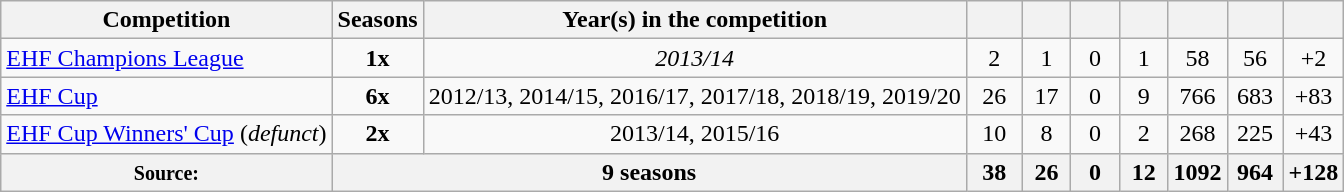<table class="wikitable" style="text-align: center">
<tr>
<th>Competition</th>
<th>Seasons</th>
<th>Year(s) in the competition</th>
<th width="30"></th>
<th width="25"></th>
<th width="25"></th>
<th width="25"></th>
<th width="30"></th>
<th width="30"></th>
<th width="30"></th>
</tr>
<tr>
<td align=left><a href='#'>EHF Champions League</a></td>
<td><strong>1x</strong></td>
<td><em>2013/14</em></td>
<td>2</td>
<td>1</td>
<td>0</td>
<td>1</td>
<td>58</td>
<td>56</td>
<td>+2</td>
</tr>
<tr>
<td align=left><a href='#'>EHF Cup</a></td>
<td><strong>6x</strong></td>
<td>2012/13, 2014/15, 2016/17, 2017/18, 2018/19, 2019/20</td>
<td>26</td>
<td>17</td>
<td>0</td>
<td>9</td>
<td>766</td>
<td>683</td>
<td>+83</td>
</tr>
<tr>
<td align=left><a href='#'>EHF Cup Winners' Cup</a> (<em>defunct</em>)</td>
<td><strong>2x</strong></td>
<td>2013/14, 2015/16</td>
<td>10</td>
<td>8</td>
<td>0</td>
<td>2</td>
<td>268</td>
<td>225</td>
<td>+43</td>
</tr>
<tr>
<th><small>Source: </small></th>
<th colspan="2">9 seasons </th>
<th>38</th>
<th>26</th>
<th>0</th>
<th>12</th>
<th>1092</th>
<th>964</th>
<th>+128</th>
</tr>
</table>
